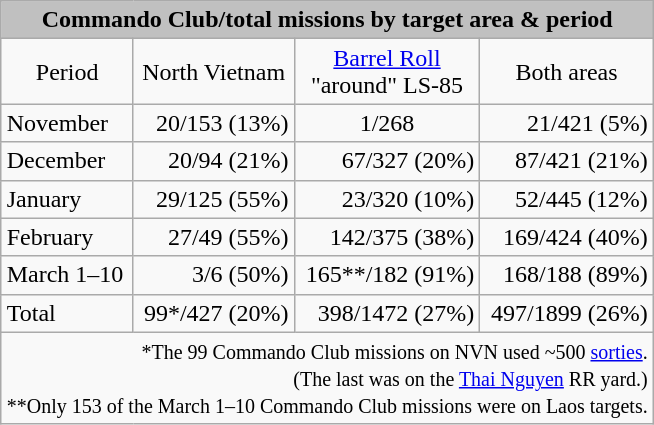<table class="wikitable" style="float:right;">
<tr>
<td colspan="4"  style="background:silver; text-align:center;"><strong>Commando Club/total missions by target area & period</strong></td>
</tr>
<tr>
<td align=center>Period</td>
<td align=center>North Vietnam<br></td>
<td align=center><a href='#'>Barrel Roll</a><br>"around" LS-85</td>
<td align=center>Both areas</td>
</tr>
<tr>
<td>November</td>
<td align=right>20/153  (13%)</td>
<td align=center>1/268</td>
<td align=right>21/421   (5%)</td>
</tr>
<tr>
<td>December</td>
<td align=right>20/94   (21%)</td>
<td align=right>67/327  (20%)</td>
<td align=right>87/421  (21%)</td>
</tr>
<tr>
<td>January</td>
<td align=right>29/125  (55%)</td>
<td align=right>23/320  (10%)</td>
<td align=right>52/445  (12%)</td>
</tr>
<tr>
<td>February</td>
<td align=right>27/49   (55%)</td>
<td align=right>142/375  (38%)</td>
<td align=right>169/424  (40%)</td>
</tr>
<tr>
<td>March 1–10</td>
<td align=right>3/6    (50%)</td>
<td align=right>165**/182  (91%)</td>
<td align=right>168/188  (89%)</td>
</tr>
<tr>
<td>Total</td>
<td align=right>99*/427  (20%)</td>
<td align=right>398/1472 (27%)</td>
<td align=right>497/1899 (26%)</td>
</tr>
<tr>
<td colspan="4" style="text-align:right;"><small>*The 99 Commando Club missions on NVN used ~500 <a href='#'>sorties</a>.<br>  (The last was on the <a href='#'>Thai Nguyen</a> RR yard.)<br>**Only 153 of the March 1–10 Commando Club missions were on Laos targets.</small></td>
</tr>
</table>
